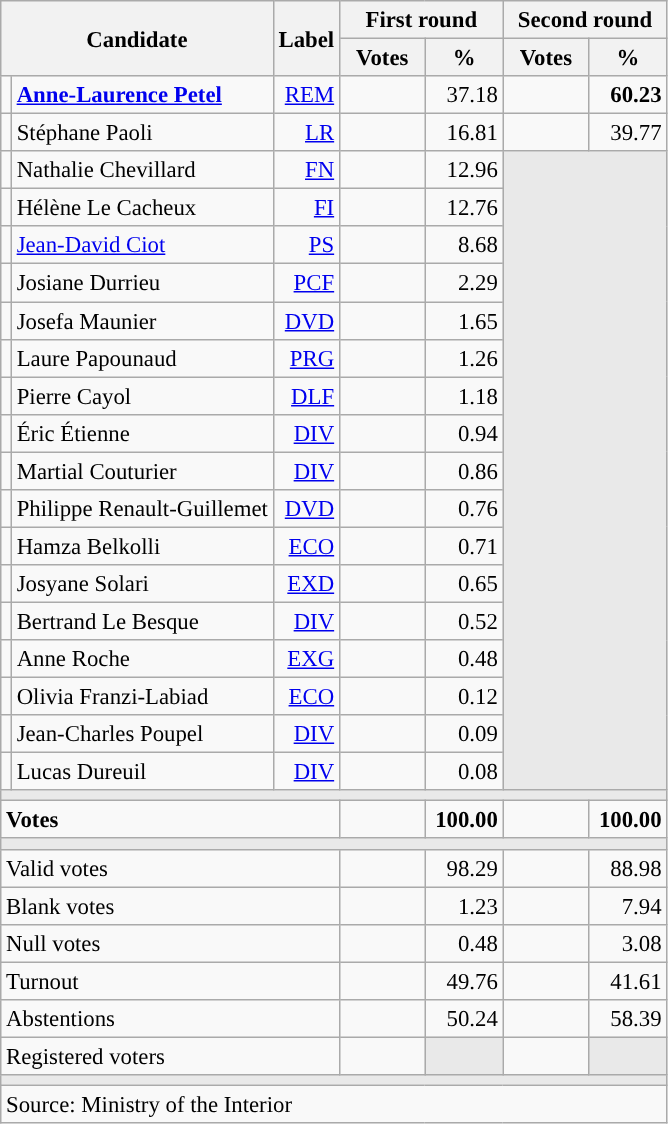<table class="wikitable" style="text-align:right;font-size:95%;">
<tr>
<th rowspan="2" colspan="2">Candidate</th>
<th rowspan="2">Label</th>
<th colspan="2">First round</th>
<th colspan="2">Second round</th>
</tr>
<tr>
<th style="width:50px;">Votes</th>
<th style="width:45px;">%</th>
<th style="width:50px;">Votes</th>
<th style="width:45px;">%</th>
</tr>
<tr>
<td style="color:inherit;background:"></td>
<td style="text-align:left;"><strong><a href='#'>Anne-Laurence Petel</a></strong></td>
<td><a href='#'>REM</a></td>
<td></td>
<td>37.18</td>
<td><strong></strong></td>
<td><strong>60.23</strong></td>
</tr>
<tr>
<td style="color:inherit;background:"></td>
<td style="text-align:left;">Stéphane Paoli</td>
<td><a href='#'>LR</a></td>
<td></td>
<td>16.81</td>
<td></td>
<td>39.77</td>
</tr>
<tr>
<td style="color:inherit;background:"></td>
<td style="text-align:left;">Nathalie Chevillard</td>
<td><a href='#'>FN</a></td>
<td></td>
<td>12.96</td>
<td colspan="2" rowspan="17" style="background:#E9E9E9;"></td>
</tr>
<tr>
<td style="color:inherit;background:"></td>
<td style="text-align:left;">Hélène Le Cacheux</td>
<td><a href='#'>FI</a></td>
<td></td>
<td>12.76</td>
</tr>
<tr>
<td style="color:inherit;background:"></td>
<td style="text-align:left;"><a href='#'>Jean-David Ciot</a></td>
<td><a href='#'>PS</a></td>
<td></td>
<td>8.68</td>
</tr>
<tr>
<td style="color:inherit;background:"></td>
<td style="text-align:left;">Josiane Durrieu</td>
<td><a href='#'>PCF</a></td>
<td></td>
<td>2.29</td>
</tr>
<tr>
<td style="color:inherit;background:"></td>
<td style="text-align:left;">Josefa Maunier</td>
<td><a href='#'>DVD</a></td>
<td></td>
<td>1.65</td>
</tr>
<tr>
<td style="color:inherit;background:"></td>
<td style="text-align:left;">Laure Papounaud</td>
<td><a href='#'>PRG</a></td>
<td></td>
<td>1.26</td>
</tr>
<tr>
<td style="color:inherit;background:"></td>
<td style="text-align:left;">Pierre Cayol</td>
<td><a href='#'>DLF</a></td>
<td></td>
<td>1.18</td>
</tr>
<tr>
<td style="color:inherit;background:"></td>
<td style="text-align:left;">Éric Étienne</td>
<td><a href='#'>DIV</a></td>
<td></td>
<td>0.94</td>
</tr>
<tr>
<td style="color:inherit;background:"></td>
<td style="text-align:left;">Martial Couturier</td>
<td><a href='#'>DIV</a></td>
<td></td>
<td>0.86</td>
</tr>
<tr>
<td style="color:inherit;background:"></td>
<td style="text-align:left;">Philippe Renault-Guillemet</td>
<td><a href='#'>DVD</a></td>
<td></td>
<td>0.76</td>
</tr>
<tr>
<td style="color:inherit;background:"></td>
<td style="text-align:left;">Hamza Belkolli</td>
<td><a href='#'>ECO</a></td>
<td></td>
<td>0.71</td>
</tr>
<tr>
<td style="color:inherit;background:"></td>
<td style="text-align:left;">Josyane Solari</td>
<td><a href='#'>EXD</a></td>
<td></td>
<td>0.65</td>
</tr>
<tr>
<td style="color:inherit;background:"></td>
<td style="text-align:left;">Bertrand Le Besque</td>
<td><a href='#'>DIV</a></td>
<td></td>
<td>0.52</td>
</tr>
<tr>
<td style="color:inherit;background:"></td>
<td style="text-align:left;">Anne Roche</td>
<td><a href='#'>EXG</a></td>
<td></td>
<td>0.48</td>
</tr>
<tr>
<td style="color:inherit;background:"></td>
<td style="text-align:left;">Olivia Franzi-Labiad</td>
<td><a href='#'>ECO</a></td>
<td></td>
<td>0.12</td>
</tr>
<tr>
<td style="color:inherit;background:"></td>
<td style="text-align:left;">Jean-Charles Poupel</td>
<td><a href='#'>DIV</a></td>
<td></td>
<td>0.09</td>
</tr>
<tr>
<td style="color:inherit;background:"></td>
<td style="text-align:left;">Lucas Dureuil</td>
<td><a href='#'>DIV</a></td>
<td></td>
<td>0.08</td>
</tr>
<tr>
<td colspan="7" style="background:#E9E9E9;"></td>
</tr>
<tr style="font-weight:bold;">
<td colspan="3" style="text-align:left;">Votes</td>
<td></td>
<td>100.00</td>
<td></td>
<td>100.00</td>
</tr>
<tr>
<td colspan="7" style="background:#E9E9E9;"></td>
</tr>
<tr>
<td colspan="3" style="text-align:left;">Valid votes</td>
<td></td>
<td>98.29</td>
<td></td>
<td>88.98</td>
</tr>
<tr>
<td colspan="3" style="text-align:left;">Blank votes</td>
<td></td>
<td>1.23</td>
<td></td>
<td>7.94</td>
</tr>
<tr>
<td colspan="3" style="text-align:left;">Null votes</td>
<td></td>
<td>0.48</td>
<td></td>
<td>3.08</td>
</tr>
<tr>
<td colspan="3" style="text-align:left;">Turnout</td>
<td></td>
<td>49.76</td>
<td></td>
<td>41.61</td>
</tr>
<tr>
<td colspan="3" style="text-align:left;">Abstentions</td>
<td></td>
<td>50.24</td>
<td></td>
<td>58.39</td>
</tr>
<tr>
<td colspan="3" style="text-align:left;">Registered voters</td>
<td></td>
<td style="color:inherit;background:#E9E9E9;"></td>
<td></td>
<td style="color:inherit;background:#E9E9E9;"></td>
</tr>
<tr>
<td colspan="7" style="background:#E9E9E9;"></td>
</tr>
<tr>
<td colspan="7" style="text-align:left;">Source: Ministry of the Interior</td>
</tr>
</table>
